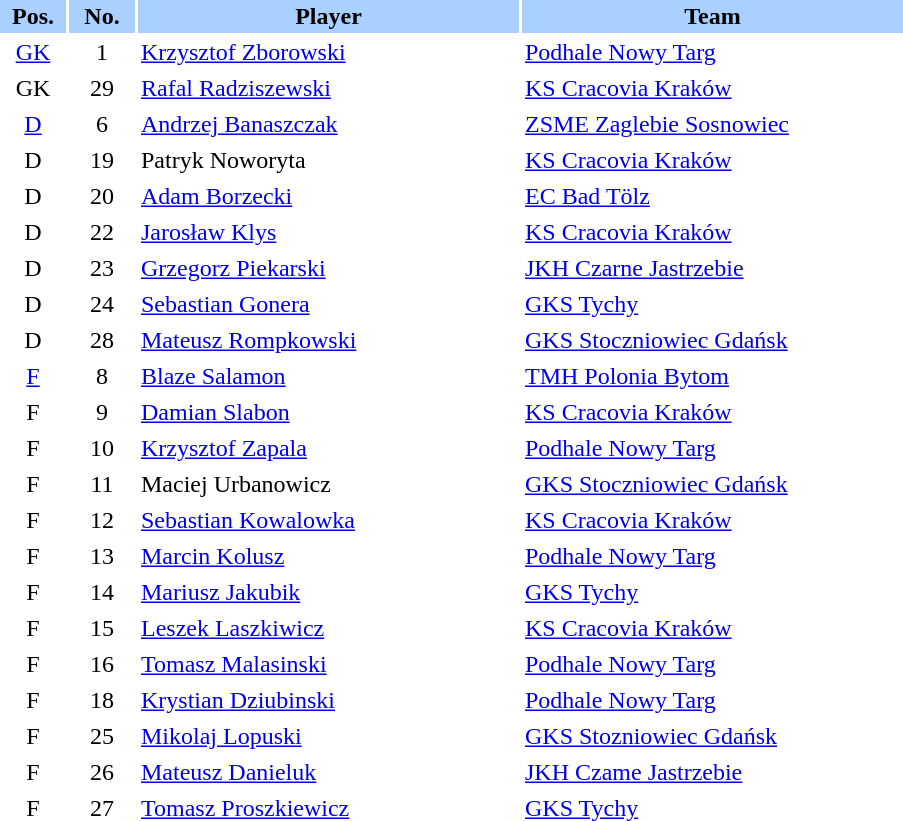<table border="0" cellspacing="2" cellpadding="2">
<tr bgcolor=AAD0FF>
<th width=40>Pos.</th>
<th width=40>No.</th>
<th width=250>Player</th>
<th width=250>Team</th>
</tr>
<tr>
<td style="text-align:center;"><a href='#'>GK</a></td>
<td style="text-align:center;">1</td>
<td><a href='#'>Krzysztof Zborowski</a></td>
<td> <a href='#'>Podhale Nowy Targ</a></td>
</tr>
<tr>
<td style="text-align:center;">GK</td>
<td style="text-align:center;">29</td>
<td><a href='#'>Rafal Radziszewski</a></td>
<td> <a href='#'>KS Cracovia Kraków</a></td>
</tr>
<tr>
<td style="text-align:center;"><a href='#'>D</a></td>
<td style="text-align:center;">6</td>
<td><a href='#'>Andrzej Banaszczak</a></td>
<td> <a href='#'>ZSME Zaglebie Sosnowiec</a></td>
</tr>
<tr>
<td style="text-align:center;">D</td>
<td style="text-align:center;">19</td>
<td>Patryk Noworyta</td>
<td> <a href='#'>KS Cracovia Kraków</a></td>
</tr>
<tr>
<td style="text-align:center;">D</td>
<td style="text-align:center;">20</td>
<td><a href='#'>Adam Borzecki</a></td>
<td> <a href='#'>EC Bad Tölz</a></td>
</tr>
<tr>
<td style="text-align:center;">D</td>
<td style="text-align:center;">22</td>
<td><a href='#'>Jarosław Klys</a></td>
<td> <a href='#'>KS Cracovia Kraków</a></td>
</tr>
<tr>
<td style="text-align:center;">D</td>
<td style="text-align:center;">23</td>
<td><a href='#'>Grzegorz Piekarski</a></td>
<td> <a href='#'>JKH Czarne Jastrzebie</a></td>
</tr>
<tr>
<td style="text-align:center;">D</td>
<td style="text-align:center;">24</td>
<td><a href='#'>Sebastian Gonera</a></td>
<td> <a href='#'>GKS Tychy</a></td>
</tr>
<tr>
<td style="text-align:center;">D</td>
<td style="text-align:center;">28</td>
<td><a href='#'>Mateusz Rompkowski</a></td>
<td> <a href='#'>GKS Stoczniowiec Gdańsk</a></td>
</tr>
<tr>
<td style="text-align:center;"><a href='#'>F</a></td>
<td style="text-align:center;">8</td>
<td><a href='#'>Blaze Salamon</a></td>
<td> <a href='#'>TMH Polonia Bytom</a></td>
</tr>
<tr>
<td style="text-align:center;">F</td>
<td style="text-align:center;">9</td>
<td><a href='#'>Damian Slabon</a></td>
<td> <a href='#'>KS Cracovia Kraków</a></td>
</tr>
<tr>
<td style="text-align:center;">F</td>
<td style="text-align:center;">10</td>
<td><a href='#'>Krzysztof Zapala</a></td>
<td> <a href='#'>Podhale Nowy Targ</a></td>
</tr>
<tr>
<td style="text-align:center;">F</td>
<td style="text-align:center;">11</td>
<td>Maciej Urbanowicz</td>
<td> <a href='#'>GKS Stoczniowiec Gdańsk</a></td>
</tr>
<tr>
<td style="text-align:center;">F</td>
<td style="text-align:center;">12</td>
<td><a href='#'>Sebastian Kowalowka</a></td>
<td> <a href='#'>KS Cracovia Kraków</a></td>
</tr>
<tr>
<td style="text-align:center;">F</td>
<td style="text-align:center;">13</td>
<td><a href='#'>Marcin Kolusz</a></td>
<td> <a href='#'>Podhale Nowy Targ</a></td>
</tr>
<tr>
<td style="text-align:center;">F</td>
<td style="text-align:center;">14</td>
<td><a href='#'>Mariusz Jakubik</a></td>
<td> <a href='#'>GKS Tychy</a></td>
</tr>
<tr>
<td style="text-align:center;">F</td>
<td style="text-align:center;">15</td>
<td><a href='#'>Leszek Laszkiwicz</a></td>
<td> <a href='#'>KS Cracovia Kraków</a></td>
</tr>
<tr>
<td style="text-align:center;">F</td>
<td style="text-align:center;">16</td>
<td><a href='#'>Tomasz Malasinski</a></td>
<td> <a href='#'>Podhale Nowy Targ</a></td>
</tr>
<tr>
<td style="text-align:center;">F</td>
<td style="text-align:center;">18</td>
<td><a href='#'>Krystian Dziubinski</a></td>
<td> <a href='#'>Podhale Nowy Targ</a></td>
</tr>
<tr>
<td style="text-align:center;">F</td>
<td style="text-align:center;">25</td>
<td><a href='#'>Mikolaj Lopuski</a></td>
<td> <a href='#'>GKS Stozniowiec Gdańsk</a></td>
</tr>
<tr>
<td style="text-align:center;">F</td>
<td style="text-align:center;">26</td>
<td><a href='#'>Mateusz Danieluk</a></td>
<td> <a href='#'>JKH Czame Jastrzebie</a></td>
</tr>
<tr>
<td style="text-align:center;">F</td>
<td style="text-align:center;">27</td>
<td><a href='#'>Tomasz Proszkiewicz</a></td>
<td> <a href='#'>GKS Tychy</a></td>
</tr>
</table>
